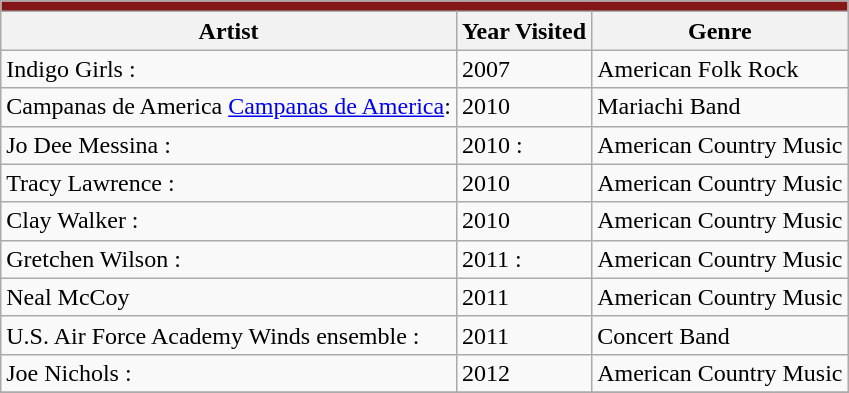<table class="wikitable">
<tr>
<th ! colspan="5" style="background:#841617"></th>
</tr>
<tr>
<th>Artist</th>
<th>Year Visited</th>
<th>Genre</th>
</tr>
<tr>
<td>Indigo Girls :</td>
<td>2007</td>
<td>American Folk Rock</td>
</tr>
<tr>
<td>Campanas de America <a href='#'>Campanas de America</a>:</td>
<td>2010</td>
<td>Mariachi Band</td>
</tr>
<tr>
<td>Jo Dee Messina :</td>
<td>2010 :</td>
<td>American Country Music</td>
</tr>
<tr>
<td>Tracy Lawrence :</td>
<td>2010</td>
<td>American Country Music</td>
</tr>
<tr>
<td>Clay Walker :</td>
<td>2010</td>
<td>American Country Music</td>
</tr>
<tr>
<td>Gretchen Wilson :</td>
<td>2011 :</td>
<td>American Country Music</td>
</tr>
<tr>
<td>Neal McCoy</td>
<td>2011</td>
<td>American Country Music</td>
</tr>
<tr>
<td>U.S. Air Force Academy Winds ensemble :</td>
<td>2011</td>
<td>Concert Band</td>
</tr>
<tr>
<td>Joe Nichols :</td>
<td>2012</td>
<td>American Country Music</td>
</tr>
<tr>
</tr>
</table>
